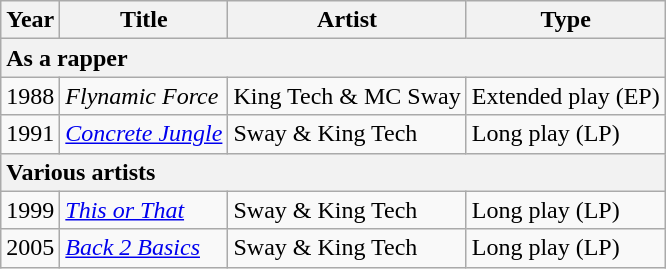<table class="wikitable" width="auto">
<tr>
<th>Year</th>
<th>Title</th>
<th>Artist</th>
<th>Type</th>
</tr>
<tr>
<th colspan="5" style="text-align:left;">As a rapper</th>
</tr>
<tr>
<td>1988</td>
<td><em>Flynamic Force</em></td>
<td>King Tech & MC Sway</td>
<td>Extended play (EP)</td>
</tr>
<tr>
<td>1991</td>
<td><em><a href='#'>Concrete Jungle</a></em></td>
<td>Sway & King Tech</td>
<td>Long play (LP)</td>
</tr>
<tr>
<th colspan="4" style="text-align:left;">Various artists</th>
</tr>
<tr>
<td>1999</td>
<td><em><a href='#'>This or That</a></em></td>
<td>Sway & King Tech</td>
<td>Long play (LP)</td>
</tr>
<tr>
<td>2005</td>
<td><em><a href='#'>Back 2 Basics</a></em></td>
<td>Sway & King Tech</td>
<td>Long play (LP)</td>
</tr>
</table>
